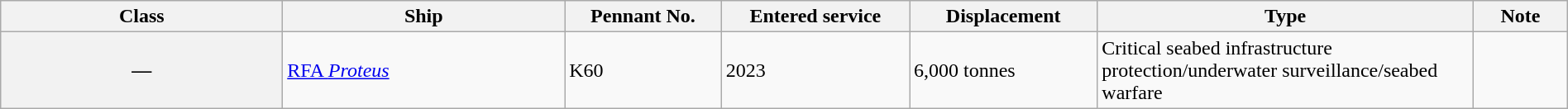<table class="wikitable" style="margin:auto; width:100%;">
<tr>
<th style="text-align:center; width:18%;">Class</th>
<th style="text-align:center; width:18%;">Ship</th>
<th style="text-align:center; width:10%;">Pennant No.</th>
<th style="text-align:center; width:12%;">Entered service</th>
<th style="text-align:center; width:12%;">Displacement</th>
<th style="text-align:center; width:24%;">Type</th>
<th style="text-align:center; width:6%;">Note</th>
</tr>
<tr>
<th rowspan="1">—</th>
<td><a href='#'>RFA <em>Proteus</em></a></td>
<td>K60</td>
<td>2023</td>
<td>6,000 tonnes</td>
<td>Critical seabed infrastructure protection/underwater surveillance/seabed warfare</td>
<td></td>
</tr>
</table>
